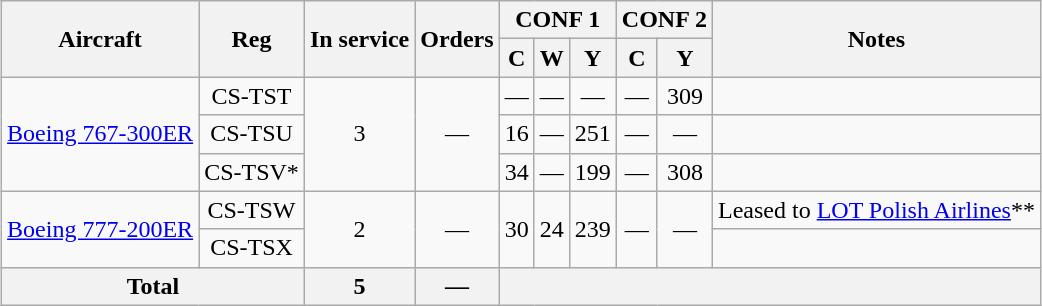<table class="wikitable" style="margin:1em auto; text-align:center">
<tr>
<th rowspan="2">Aircraft</th>
<th rowspan="2">Reg</th>
<th rowspan="2">In service</th>
<th rowspan="2">Orders</th>
<th colspan="3">CONF 1</th>
<th colspan="2">CONF 2</th>
<th rowspan="2">Notes</th>
</tr>
<tr>
<th><abbr>C</abbr></th>
<th><abbr>W</abbr></th>
<th><abbr>Y</abbr></th>
<th>C</th>
<th>Y</th>
</tr>
<tr>
<td rowspan="3"><a href='#'>Boeing 767-300ER</a></td>
<td>CS-TST</td>
<td rowspan="3">3</td>
<td rowspan="3">—</td>
<td>—</td>
<td>—</td>
<td>—</td>
<td>—</td>
<td>309</td>
<td></td>
</tr>
<tr>
<td>CS-TSU</td>
<td>16</td>
<td>—</td>
<td>251</td>
<td>—</td>
<td>—</td>
<td></td>
</tr>
<tr>
<td>CS-TSV*</td>
<td>34</td>
<td>—</td>
<td>199</td>
<td>—</td>
<td>308</td>
<td></td>
</tr>
<tr>
<td rowspan="2"><a href='#'>Boeing 777-200ER</a></td>
<td>CS-TSW</td>
<td rowspan="2">2</td>
<td rowspan="2">—</td>
<td rowspan="2">30</td>
<td rowspan="2">24</td>
<td rowspan="2">239</td>
<td rowspan="2">—</td>
<td rowspan="2">—</td>
<td>Leased to <a href='#'>LOT Polish Airlines</a>**</td>
</tr>
<tr>
<td>CS-TSX</td>
<td></td>
</tr>
<tr>
<th colspan="2">Total</th>
<th>5</th>
<th>—</th>
<th colspan="6"></th>
</tr>
</table>
